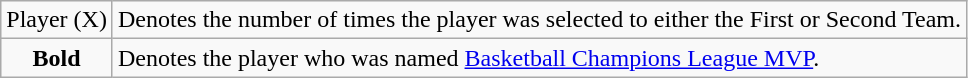<table class="wikitable">
<tr>
<td style="text-align:center;">Player (X)</td>
<td>Denotes the number of times the player was selected to either the First or Second Team.</td>
</tr>
<tr>
<td style="text-align:center;"><strong>Bold</strong></td>
<td>Denotes the player who was named <a href='#'>Basketball Champions League MVP</a>.</td>
</tr>
</table>
